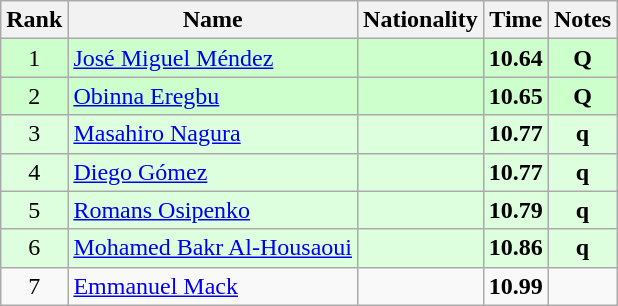<table class="wikitable sortable" style="text-align:center">
<tr>
<th>Rank</th>
<th>Name</th>
<th>Nationality</th>
<th>Time</th>
<th>Notes</th>
</tr>
<tr bgcolor=ccffcc>
<td>1</td>
<td align=left><a href='#'>José Miguel Méndez</a></td>
<td align=left></td>
<td><strong>10.64</strong></td>
<td><strong>Q</strong></td>
</tr>
<tr bgcolor=ccffcc>
<td>2</td>
<td align=left><a href='#'>Obinna Eregbu</a></td>
<td align=left></td>
<td><strong>10.65</strong></td>
<td><strong>Q</strong></td>
</tr>
<tr bgcolor=ddffdd>
<td>3</td>
<td align=left><a href='#'>Masahiro Nagura</a></td>
<td align=left></td>
<td><strong>10.77</strong></td>
<td><strong>q</strong></td>
</tr>
<tr bgcolor=ddffdd>
<td>4</td>
<td align=left><a href='#'>Diego Gómez</a></td>
<td align=left></td>
<td><strong>10.77</strong></td>
<td><strong>q</strong></td>
</tr>
<tr bgcolor=ddffdd>
<td>5</td>
<td align=left><a href='#'>Romans Osipenko</a></td>
<td align=left></td>
<td><strong>10.79</strong></td>
<td><strong>q</strong></td>
</tr>
<tr bgcolor=ddffdd>
<td>6</td>
<td align=left><a href='#'>Mohamed Bakr Al-Housaoui</a></td>
<td align=left></td>
<td><strong>10.86</strong></td>
<td><strong>q</strong></td>
</tr>
<tr>
<td>7</td>
<td align=left><a href='#'>Emmanuel Mack</a></td>
<td align=left></td>
<td><strong>10.99</strong></td>
<td></td>
</tr>
</table>
